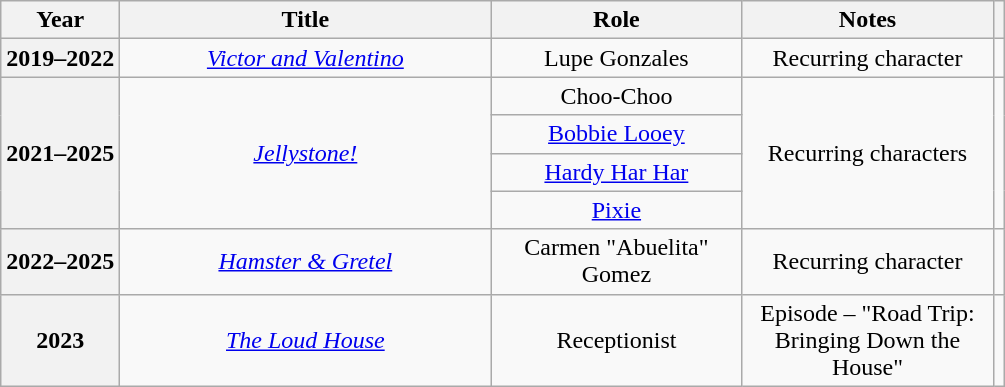<table class="wikitable plainrowheaders" style="text-align:center;">
<tr>
<th scope="col">Year</th>
<th scope="col" style="width:15em;">Title</th>
<th scope="col" style="width:10em;">Role</th>
<th scope="col" style="width:10em;">Notes</th>
<th></th>
</tr>
<tr>
<th scope="row" style="text-align:center">2019–2022</th>
<td><em><a href='#'>Victor and Valentino</a></em></td>
<td>Lupe Gonzales</td>
<td>Recurring character</td>
<td></td>
</tr>
<tr>
<th scope="row" rowspan="4" style="text-align:center">2021–2025</th>
<td rowspan="4"><em><a href='#'>Jellystone!</a></em></td>
<td>Choo-Choo</td>
<td rowspan="4">Recurring characters</td>
<td rowspan="4"></td>
</tr>
<tr>
<td><a href='#'>Bobbie Looey</a></td>
</tr>
<tr>
<td><a href='#'>Hardy Har Har</a></td>
</tr>
<tr>
<td><a href='#'>Pixie</a></td>
</tr>
<tr>
<th scope="row" style="text-align:center">2022–2025</th>
<td><em><a href='#'>Hamster & Gretel</a></em></td>
<td>Carmen "Abuelita" Gomez</td>
<td>Recurring character</td>
<td></td>
</tr>
<tr>
<th scope="row" style="text-align:center">2023</th>
<td><em><a href='#'>The Loud House</a></em></td>
<td>Receptionist</td>
<td>Episode – "Road Trip: Bringing Down the House"</td>
<td></td>
</tr>
</table>
